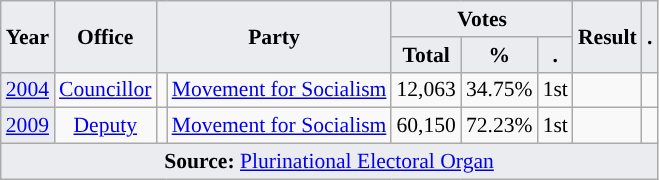<table class="wikitable" style="font-size:90%; text-align:center;">
<tr>
<th style="background-color:#EAECF0;" rowspan=2>Year</th>
<th style="background-color:#EAECF0;" rowspan=2>Office</th>
<th style="background-color:#EAECF0;" colspan=2 rowspan=2>Party</th>
<th style="background-color:#EAECF0;" colspan=3>Votes</th>
<th style="background-color:#EAECF0;" rowspan=2>Result</th>
<th style="background-color:#EAECF0;" rowspan=2>.</th>
</tr>
<tr>
<th style="background-color:#EAECF0;">Total</th>
<th style="background-color:#EAECF0;">%</th>
<th style="background-color:#EAECF0;">.</th>
</tr>
<tr>
<td style="background-color:#EAECF0;"><a href='#'>2004</a></td>
<td><a href='#'>Councillor</a></td>
<td style="background-color:"></td>
<td><a href='#'>Movement for Socialism</a></td>
<td>12,063</td>
<td>34.75%</td>
<td>1st</td>
<td></td>
<td></td>
</tr>
<tr>
<td style="background-color:#EAECF0;"><a href='#'>2009</a></td>
<td><a href='#'>Deputy</a></td>
<td style="background-color:"></td>
<td><a href='#'>Movement for Socialism</a></td>
<td>60,150</td>
<td>72.23%</td>
<td>1st</td>
<td></td>
<td></td>
</tr>
<tr>
<td style="background-color:#EAECF0;" colspan=9><strong>Source:</strong> <a href='#'>Plurinational Electoral Organ</a>  </td>
</tr>
</table>
